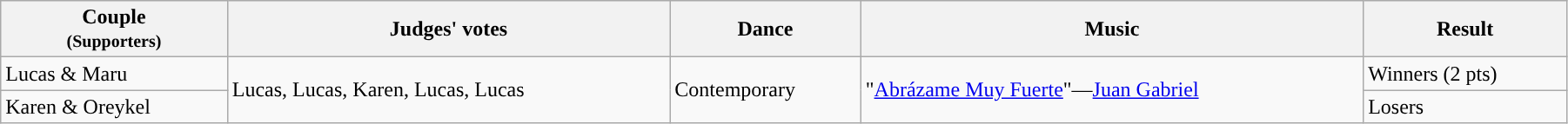<table class="wikitable sortable" style="width:95%; white-space:nowrap;">
<tr>
<th>Couple<br><small>(Supporters)</small></th>
<th>Judges' votes</th>
<th>Dance</th>
<th>Music</th>
<th>Result</th>
</tr>
<tr>
<td>Lucas & Maru<br></td>
<td rowspan=2>Lucas, Lucas, Karen, Lucas, Lucas</td>
<td rowspan=2>Contemporary</td>
<td rowspan=2>"<a href='#'>Abrázame Muy Fuerte</a>"—<a href='#'>Juan Gabriel</a></td>
<td>Winners (2 pts)</td>
</tr>
<tr>
<td>Karen & Oreykel<br></td>
<td>Losers</td>
</tr>
</table>
